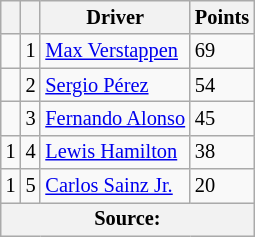<table class="wikitable" style="font-size: 85%;">
<tr>
<th scope="col"></th>
<th scope="col"></th>
<th scope="col">Driver</th>
<th scope="col">Points</th>
</tr>
<tr>
<td align="left"></td>
<td align="center">1</td>
<td> <a href='#'>Max Verstappen</a></td>
<td align="left">69</td>
</tr>
<tr>
<td align="left"></td>
<td align="center">2</td>
<td> <a href='#'>Sergio Pérez</a></td>
<td align="left">54</td>
</tr>
<tr>
<td align="left"></td>
<td align="center">3</td>
<td> <a href='#'>Fernando Alonso</a></td>
<td align="left">45</td>
</tr>
<tr>
<td align="left"> 1</td>
<td align="center">4</td>
<td> <a href='#'>Lewis Hamilton</a></td>
<td align="left">38</td>
</tr>
<tr>
<td align="left"> 1</td>
<td align="center">5</td>
<td> <a href='#'>Carlos Sainz Jr.</a></td>
<td align="left">20</td>
</tr>
<tr>
<th colspan=4>Source:</th>
</tr>
</table>
